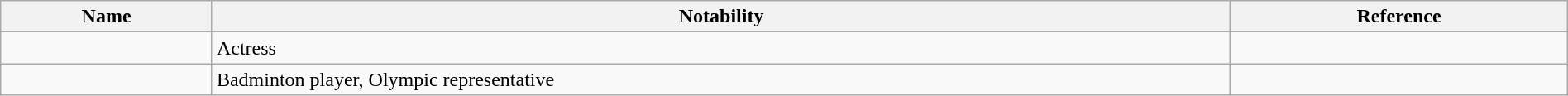<table class="wikitable sortable" style="width:100%">
<tr>
<th style="width:*;">Name</th>
<th style="width:65%;" class="unsortable">Notability</th>
<th style="width:*;" class="unsortable">Reference</th>
</tr>
<tr>
<td></td>
<td>Actress</td>
<td style="text-align:center;"></td>
</tr>
<tr>
<td></td>
<td>Badminton player, Olympic representative</td>
<td style="text-align:center;"></td>
</tr>
</table>
